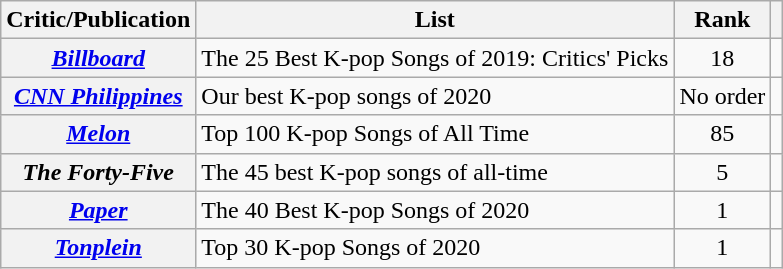<table class="wikitable sortable plainrowheaders">
<tr>
<th>Critic/Publication</th>
<th>List</th>
<th>Rank</th>
<th class="unsortable"></th>
</tr>
<tr>
<th scope="row"><em><a href='#'>Billboard</a></em></th>
<td>The 25 Best K-pop Songs of 2019: Critics' Picks</td>
<td align="center">18</td>
<td align="center"></td>
</tr>
<tr>
<th scope="row"><em><a href='#'>CNN Philippines</a></em></th>
<td>Our best K-pop songs of 2020</td>
<td align="center">No order</td>
<td align="center"></td>
</tr>
<tr>
<th scope="row"><em><a href='#'>Melon</a></em></th>
<td>Top 100 K-pop Songs of All Time</td>
<td align="center">85</td>
<td align="center"></td>
</tr>
<tr>
<th scope="row"><em>The Forty-Five</em></th>
<td>The 45 best K-pop songs of all-time</td>
<td align="center">5</td>
<td align="center"></td>
</tr>
<tr>
<th scope="row"><em><a href='#'>Paper</a></em></th>
<td>The 40 Best K-pop Songs of 2020</td>
<td align="center">1</td>
<td align="center"></td>
</tr>
<tr>
<th scope="row"><em><a href='#'>Tonplein</a></em></th>
<td>Top 30 K-pop Songs of 2020</td>
<td align="center">1</td>
<td align="center"></td>
</tr>
</table>
